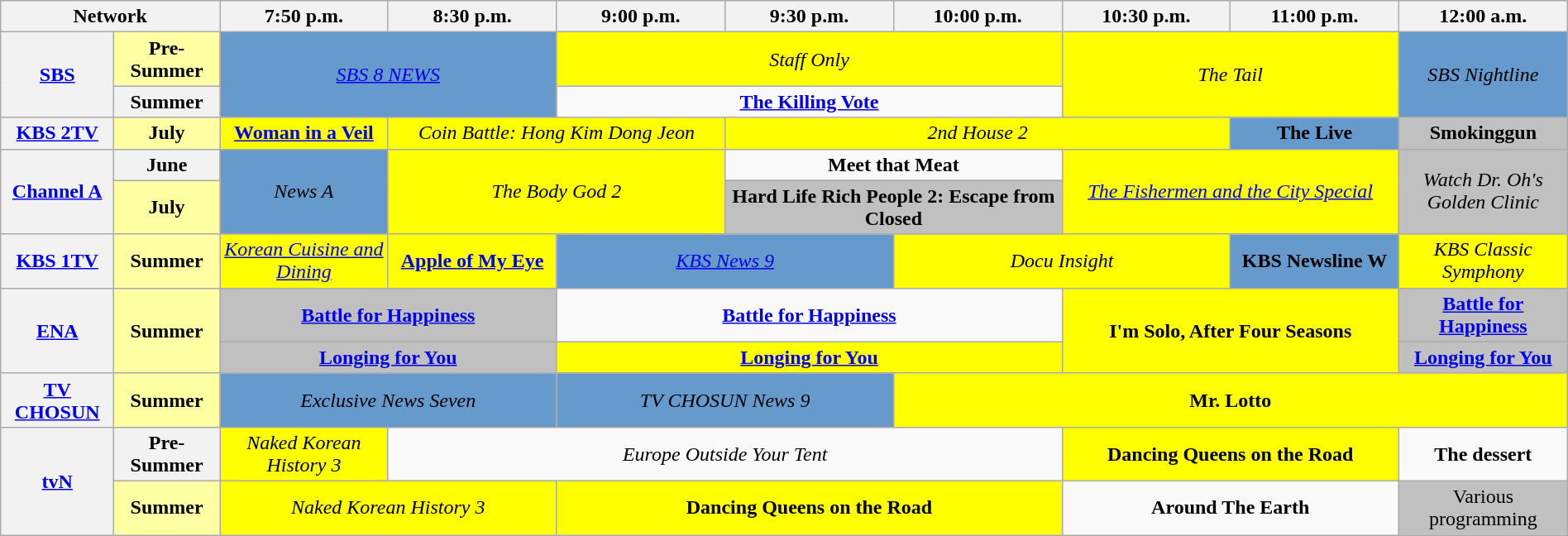<table class="wikitable" style="width:100%;margin-right:0;text-align:center">
<tr>
<th colspan="2" style="width:13%;">Network</th>
<th style="width:10%;">7:50 p.m.</th>
<th style="width:10%;">8:30 p.m.</th>
<th style="width:10%;">9:00 p.m.</th>
<th style="width:10%;">9:30 p.m.</th>
<th style="width:10%;">10:00 p.m.</th>
<th style="width:10%;">10:30 p.m.</th>
<th style="width:10%;">11:00 p.m.</th>
<th style="width:10%;">12:00 a.m.</th>
</tr>
<tr>
<th rowspan="2"><a href='#'>SBS</a></th>
<th style="background:#FFFFA3;">Pre-Summer</th>
<td colspan="2" rowspan="2" style="background:#6699CC;"><em><a href='#'>SBS 8 NEWS</a></em></td>
<td colspan="3" style="background:yellow;"><em>Staff Only</em></td>
<td colspan="2" rowspan="2" style="background:yellow;"><em>The Tail</em></td>
<td rowspan="2" style="background:#6699CC;"><em>SBS Nightline</em></td>
</tr>
<tr>
<th>Summer</th>
<td colspan="3"><strong><a href='#'>The Killing Vote</a></strong></td>
</tr>
<tr>
<th rowspan="1"><a href='#'>KBS 2TV</a></th>
<th style="background:#FFFFA3;">July</th>
<td colspan="1" style="background:yellow;"><strong><a href='#'>Woman in a Veil</a></strong></td>
<td colspan="2" style="background:yellow;"><em>Coin Battle: Hong Kim Dong Jeon</em></td>
<td colspan="3" style="background:yellow;"><em>2nd House 2</em></td>
<td colspan="1" style="background:#6699CC;"><strong>The Live</strong></td>
<td colspan="1" style="background:#C0C0C0;"><strong>Smokinggun</strong> </td>
</tr>
<tr>
<th rowspan="2"><a href='#'>Channel A</a></th>
<th>June</th>
<td rowspan="2" style="background:#6699CC;"><em>News A</em> </td>
<td rowspan="2" colspan="2" style="background:yellow;"><em>The Body God 2</em></td>
<td colspan="2"><strong>Meet that Meat</strong></td>
<td rowspan="2" colspan="2" style="background:yellow;"><em><a href='#'>The Fishermen and the City Special</a></em></td>
<td rowspan="2" style="background:#C0C0C0;"><em>Watch Dr. Oh's Golden Clinic</em> </td>
</tr>
<tr>
<th style="background:#FFFFA3;">July</th>
<td colspan="2" style="background:#C0C0C0;"><strong>Hard Life Rich People 2: Escape from Closed</strong> </td>
</tr>
<tr>
<th rowspan="1"><a href='#'>KBS 1TV</a></th>
<th style="background:#FFFFA3;">Summer</th>
<td colspan="1" style="background:yellow"><em><a href='#'>Korean Cuisine and Dining</a></em></td>
<td colspan="1" style="background:yellow"><strong><a href='#'>Apple of My Eye</a></strong></td>
<td colspan="2" style="background:#6699CC"><em><a href='#'>KBS News 9</a></em></td>
<td colspan="2" style="background:yellow"><em>Docu Insight</em></td>
<td colspan="1" style="background:#6699CC"><strong>KBS Newsline W</strong></td>
<td colspan="1" style="background:yellow"><em>KBS Classic Symphony</em></td>
</tr>
<tr>
<th rowspan="2"><a href='#'>ENA</a></th>
<th rowspan="2" style="background:#FFFFA3;">Summer</th>
<td colspan="2" style="background:#C0C0C0;"><strong><a href='#'>Battle for Happiness</a></strong> </td>
<td colspan="3"><strong><a href='#'>Battle for Happiness</a></strong></td>
<td colspan="2" rowspan="2" style="background:yellow"><strong>I'm Solo, After Four Seasons</strong></td>
<td style="background:#C0C0C0;"><strong><a href='#'>Battle for Happiness</a></strong> </td>
</tr>
<tr>
<td colspan="2" style="background:#C0C0C0;"><strong><a href='#'>Longing for You</a></strong> </td>
<td colspan="3" style="background:yellow"><strong><a href='#'>Longing for You</a></strong></td>
<td style="background:#C0C0C0;"><strong><a href='#'>Longing for You</a></strong> </td>
</tr>
<tr>
<th rowspan="1"><a href='#'>TV CHOSUN</a></th>
<th style="background:#FFFFA3;">Summer</th>
<td colspan="2" style="background:#6699CC;"><em>Exclusive News Seven</em></td>
<td colspan="2" style="background:#6699CC;"><em>TV CHOSUN News 9</em></td>
<td colspan="4" style="background:yellow"><strong>Mr. Lotto</strong></td>
</tr>
<tr>
<th rowspan="2"><a href='#'>tvN</a></th>
<th>Pre-Summer</th>
<td colspan="1" style="background:yellow;"><em>Naked Korean History 3</em> </td>
<td colspan="4"><em>Europe Outside Your Tent</em></td>
<td colspan="2" style="background:yellow;"><strong>Dancing Queens on the Road</strong></td>
<td><strong>The dessert</strong> </td>
</tr>
<tr>
<th style="background:#FFFFA3;">Summer</th>
<td colspan="2" style="background:yellow;"><em>Naked Korean History 3</em> </td>
<td colspan="3" style="background:yellow;"><strong>Dancing Queens on the Road</strong></td>
<td colspan="2"><strong>Around The Earth</strong></td>
<td style="background:#C0C0C0;">Various programming </td>
</tr>
</table>
